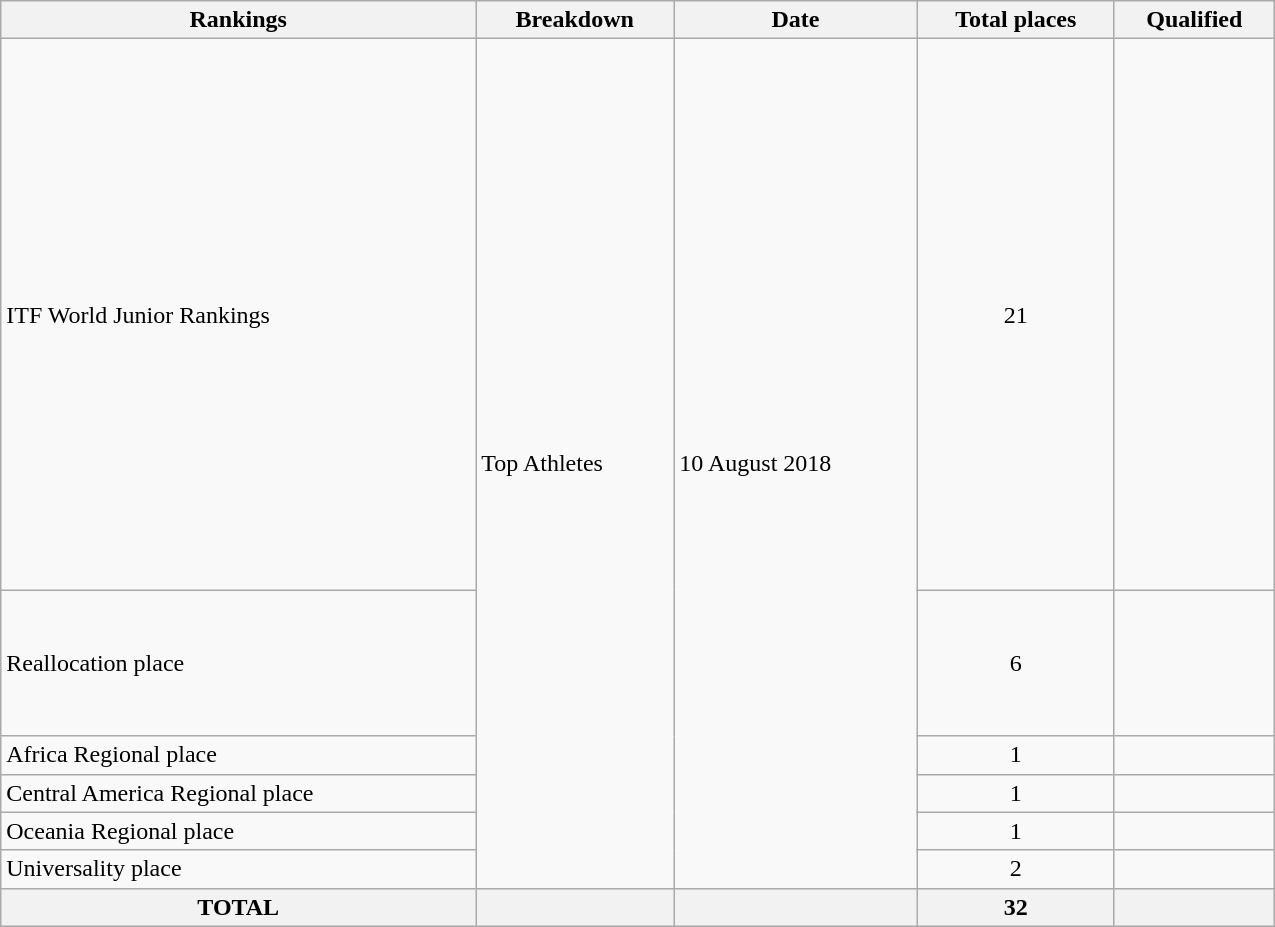<table class="wikitable" width=850>
<tr>
<th>Rankings</th>
<th>Breakdown</th>
<th>Date</th>
<th>Total places</th>
<th>Qualified</th>
</tr>
<tr>
<td>ITF World Junior Rankings</td>
<td rowspan="6">Top Athletes</td>
<td rowspan="6">10 August 2018</td>
<td align="center">21</td>
<td><br><br><br><br><br><br><br><br><br><br><br><br><br><br><br><br><br><br><br><br></td>
</tr>
<tr>
<td>Reallocation place</td>
<td align="center">6</td>
<td><br><br><br><br><br></td>
</tr>
<tr>
<td>Africa Regional place</td>
<td align="center">1</td>
<td></td>
</tr>
<tr>
<td>Central America Regional place</td>
<td align="center">1</td>
<td></td>
</tr>
<tr>
<td>Oceania Regional place</td>
<td align="center">1</td>
<td></td>
</tr>
<tr>
<td>Universality place</td>
<td align="center">2</td>
<td><br></td>
</tr>
<tr>
<th>TOTAL</th>
<th></th>
<th></th>
<th>32</th>
<th></th>
</tr>
</table>
